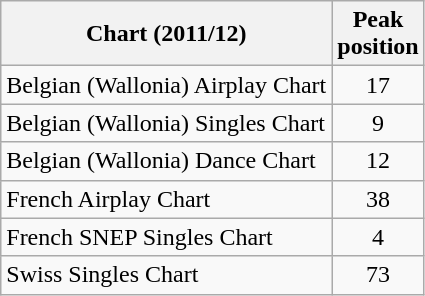<table class="wikitable sortable">
<tr>
<th>Chart (2011/12)</th>
<th>Peak<br>position</th>
</tr>
<tr>
<td>Belgian (Wallonia) Airplay Chart</td>
<td style="text-align:center;">17</td>
</tr>
<tr>
<td>Belgian (Wallonia) Singles Chart</td>
<td style="text-align:center;">9</td>
</tr>
<tr>
<td>Belgian (Wallonia) Dance Chart</td>
<td style="text-align:center;">12</td>
</tr>
<tr>
<td>French Airplay Chart</td>
<td style="text-align:center;">38</td>
</tr>
<tr>
<td>French SNEP Singles Chart</td>
<td style="text-align:center;">4</td>
</tr>
<tr>
<td>Swiss Singles Chart</td>
<td style="text-align:center;">73</td>
</tr>
</table>
